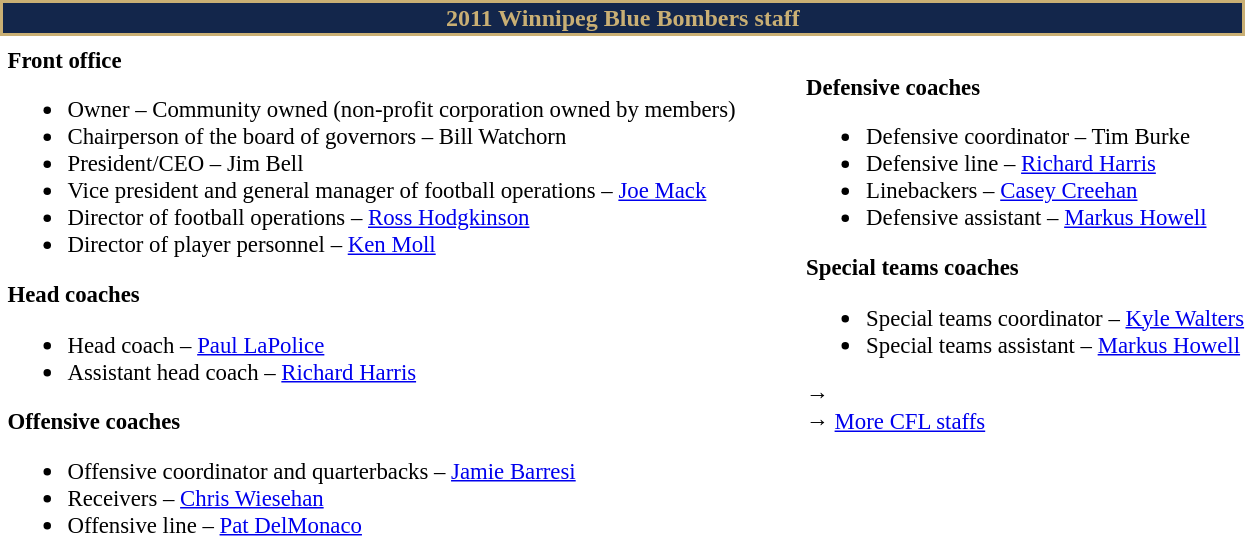<table class="toccolours" style="text-align: left;">
<tr>
<th colspan="7" style="text-align:center; background-color: #13264B; color: #C9AF74; border:2px solid #C9AF74;">2011 Winnipeg Blue Bombers staff</th>
</tr>
<tr>
<td colspan=7 align="right"></td>
</tr>
<tr>
<td valign="top"></td>
<td style="font-size: 95%;" valign="top"><strong>Front office</strong><br><ul><li>Owner – Community owned (non-profit corporation owned by members)</li><li>Chairperson of the board of governors – Bill Watchorn</li><li>President/CEO – Jim Bell</li><li>Vice president and general manager of football operations – <a href='#'>Joe Mack</a></li><li>Director of football operations – <a href='#'>Ross Hodgkinson</a></li><li>Director of player personnel – <a href='#'>Ken Moll</a></li></ul><strong>Head coaches</strong><ul><li>Head coach – <a href='#'>Paul LaPolice</a></li><li>Assistant head coach – <a href='#'>Richard Harris</a></li></ul><strong>Offensive coaches</strong><ul><li>Offensive coordinator and quarterbacks – <a href='#'>Jamie Barresi</a></li><li>Receivers – <a href='#'>Chris Wiesehan</a></li><li>Offensive line – <a href='#'>Pat DelMonaco</a></li></ul></td>
<td width="35"> </td>
<td valign="top"></td>
<td style="font-size: 95%;" valign="top"><br><strong>Defensive coaches</strong><ul><li>Defensive coordinator – Tim Burke</li><li>Defensive line – <a href='#'>Richard Harris</a></li><li>Linebackers – <a href='#'>Casey Creehan</a></li><li>Defensive assistant – <a href='#'>Markus Howell</a></li></ul><strong>Special teams coaches</strong><ul><li>Special teams coordinator – <a href='#'>Kyle Walters</a></li><li>Special teams assistant – <a href='#'>Markus Howell</a></li></ul>→ <span></span><br>
→ <a href='#'>More CFL staffs</a></td>
</tr>
</table>
